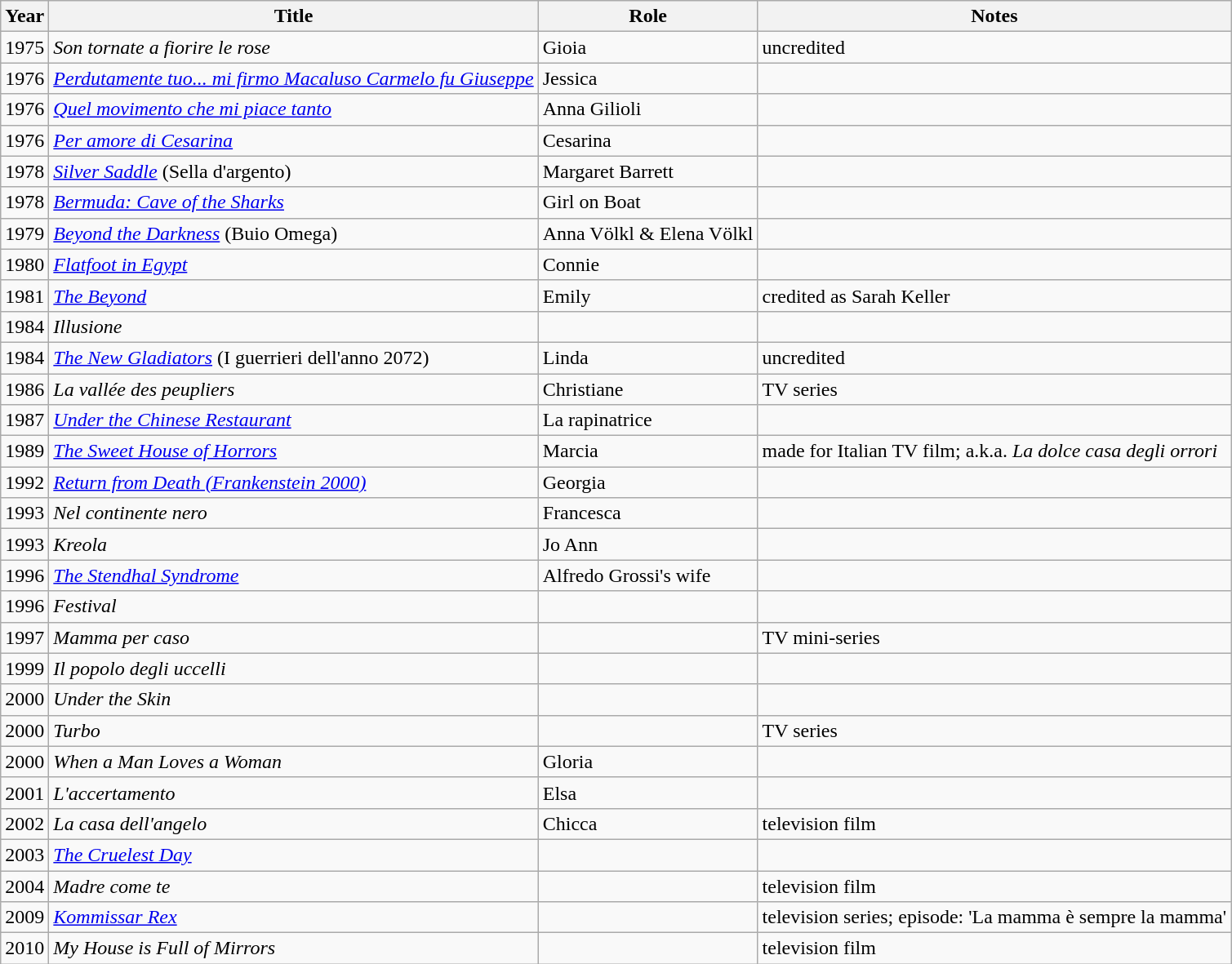<table class="wikitable sortable">
<tr>
<th>Year</th>
<th>Title</th>
<th>Role</th>
<th class="unsortable">Notes</th>
</tr>
<tr>
<td>1975</td>
<td><em>Son tornate a fiorire le rose</em></td>
<td>Gioia</td>
<td>uncredited</td>
</tr>
<tr>
<td>1976</td>
<td><em><a href='#'>Perdutamente tuo... mi firmo Macaluso Carmelo fu Giuseppe</a></em></td>
<td>Jessica</td>
<td></td>
</tr>
<tr>
<td>1976</td>
<td><em><a href='#'>Quel movimento che mi piace tanto</a></em></td>
<td>Anna Gilioli</td>
<td></td>
</tr>
<tr>
<td>1976</td>
<td><em><a href='#'>Per amore di Cesarina</a></em></td>
<td>Cesarina</td>
<td></td>
</tr>
<tr>
<td>1978</td>
<td><em><a href='#'>Silver Saddle</a></em> (Sella d'argento)</td>
<td>Margaret Barrett</td>
<td></td>
</tr>
<tr>
<td>1978</td>
<td><em><a href='#'>Bermuda: Cave of the Sharks</a></em></td>
<td>Girl on Boat</td>
<td></td>
</tr>
<tr>
<td>1979</td>
<td><em><a href='#'>Beyond the Darkness</a></em> (Buio Omega)</td>
<td>Anna Völkl & Elena Völkl</td>
<td></td>
</tr>
<tr>
<td>1980</td>
<td><em><a href='#'>Flatfoot in Egypt</a></em></td>
<td>Connie</td>
<td></td>
</tr>
<tr>
<td>1981</td>
<td><em><a href='#'>The Beyond</a></em></td>
<td>Emily</td>
<td>credited as Sarah Keller</td>
</tr>
<tr>
<td>1984</td>
<td><em>Illusione</em></td>
<td></td>
<td></td>
</tr>
<tr>
<td>1984</td>
<td><em><a href='#'>The New Gladiators</a></em> (I guerrieri dell'anno 2072)</td>
<td>Linda</td>
<td>uncredited</td>
</tr>
<tr>
<td>1986</td>
<td><em>La vallée des peupliers</em></td>
<td>Christiane</td>
<td>TV series</td>
</tr>
<tr>
<td>1987</td>
<td><em><a href='#'>Under the Chinese Restaurant</a>  </em></td>
<td>La rapinatrice</td>
<td></td>
</tr>
<tr>
<td>1989</td>
<td><em><a href='#'>The Sweet House of Horrors</a></em></td>
<td>Marcia</td>
<td>made for Italian TV film; a.k.a. <em>La dolce casa degli orrori</em></td>
</tr>
<tr>
<td>1992</td>
<td><em><a href='#'>Return from Death (Frankenstein 2000)</a></em></td>
<td>Georgia</td>
<td></td>
</tr>
<tr>
<td>1993</td>
<td><em>Nel continente nero</em></td>
<td>Francesca</td>
<td></td>
</tr>
<tr>
<td>1993</td>
<td><em>Kreola</em></td>
<td>Jo Ann</td>
<td></td>
</tr>
<tr>
<td>1996</td>
<td><em><a href='#'>The Stendhal Syndrome</a></em></td>
<td>Alfredo Grossi's wife</td>
<td></td>
</tr>
<tr>
<td>1996</td>
<td><em>Festival</em></td>
<td></td>
<td></td>
</tr>
<tr>
<td>1997</td>
<td><em>Mamma per caso</em></td>
<td></td>
<td>TV mini-series</td>
</tr>
<tr>
<td>1999</td>
<td><em>Il popolo degli uccelli</em></td>
<td></td>
<td></td>
</tr>
<tr>
<td>2000</td>
<td><em>Under the Skin</em></td>
<td></td>
<td></td>
</tr>
<tr>
<td>2000</td>
<td><em>Turbo</em></td>
<td></td>
<td>TV series</td>
</tr>
<tr>
<td>2000</td>
<td><em>When a Man Loves a Woman</em></td>
<td>Gloria</td>
<td></td>
</tr>
<tr>
<td>2001</td>
<td><em>L'accertamento</em></td>
<td>Elsa</td>
<td></td>
</tr>
<tr>
<td>2002</td>
<td><em>La casa dell'angelo</em></td>
<td>Chicca</td>
<td>television film</td>
</tr>
<tr>
<td>2003</td>
<td><em><a href='#'>The Cruelest Day</a></em></td>
<td></td>
<td></td>
</tr>
<tr>
<td>2004</td>
<td><em>Madre come te</em></td>
<td></td>
<td>television film</td>
</tr>
<tr>
<td>2009</td>
<td><em><a href='#'>Kommissar Rex</a></em></td>
<td></td>
<td>television series; episode: 'La mamma è sempre la mamma'</td>
</tr>
<tr>
<td>2010</td>
<td><em>My House is Full of Mirrors</em></td>
<td></td>
<td>television film</td>
</tr>
</table>
